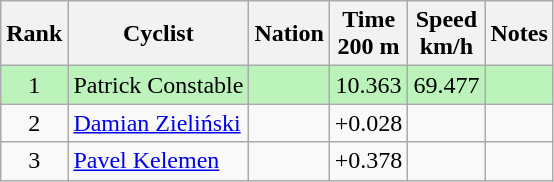<table class="wikitable sortable" style="text-align:center;">
<tr>
<th>Rank</th>
<th>Cyclist</th>
<th>Nation</th>
<th>Time<br>200 m</th>
<th>Speed<br>km/h</th>
<th>Notes</th>
</tr>
<tr bgcolor=bbf3bb>
<td>1</td>
<td align=left>Patrick Constable</td>
<td align=left></td>
<td>10.363</td>
<td>69.477</td>
<td></td>
</tr>
<tr>
<td>2</td>
<td align=left><a href='#'>Damian Zieliński</a></td>
<td align=left></td>
<td data-sort-value=10.391>+0.028</td>
<td></td>
<td></td>
</tr>
<tr>
<td>3</td>
<td align=left><a href='#'>Pavel Kelemen</a></td>
<td align=left></td>
<td data-sort-value=10.741>+0.378</td>
<td></td>
<td></td>
</tr>
</table>
